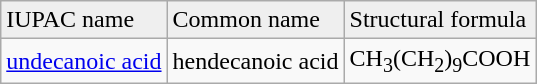<table class="wikitable">
<tr bgcolor="#efefef">
<td>IUPAC name</td>
<td>Common name</td>
<td>Structural formula</td>
</tr>
<tr>
<td><a href='#'>undecanoic acid</a></td>
<td>hendecanoic acid</td>
<td>CH<sub>3</sub>(CH<sub>2</sub>)<sub>9</sub>COOH</td>
</tr>
</table>
